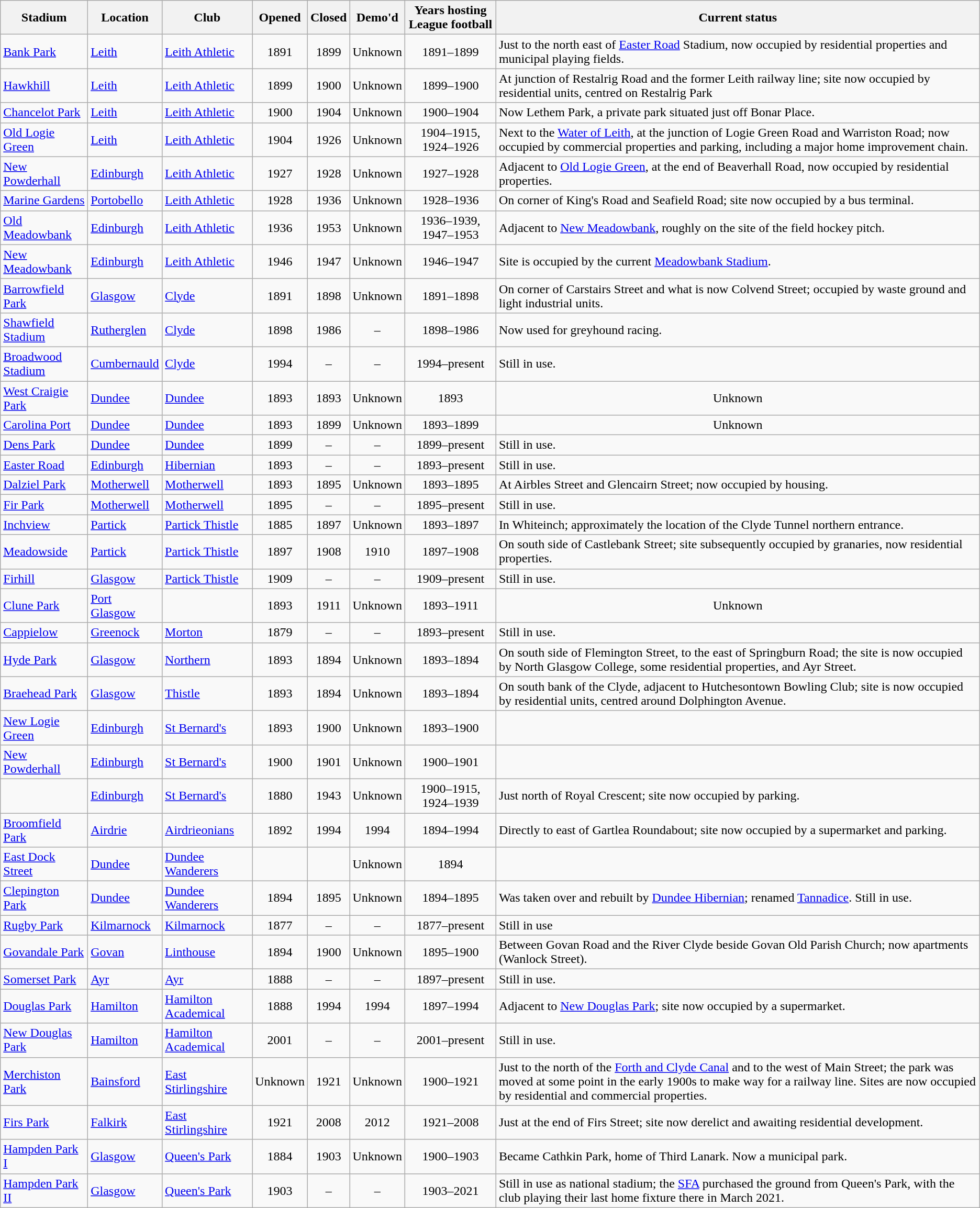<table class="wikitable sortable">
<tr>
<th>Stadium</th>
<th>Location</th>
<th>Club</th>
<th>Opened</th>
<th>Closed</th>
<th>Demo'd</th>
<th>Years hosting League football</th>
<th>Current status</th>
</tr>
<tr>
<td><a href='#'>Bank Park</a></td>
<td><a href='#'>Leith</a></td>
<td><a href='#'>Leith Athletic</a></td>
<td align=center>1891</td>
<td align=center>1899</td>
<td align=center>Unknown</td>
<td align=center>1891–1899</td>
<td>Just to the north east of <a href='#'>Easter Road</a> Stadium, now occupied by residential properties and municipal playing fields.</td>
</tr>
<tr>
<td><a href='#'>Hawkhill</a></td>
<td><a href='#'>Leith</a></td>
<td><a href='#'>Leith Athletic</a></td>
<td align=center>1899</td>
<td align=center>1900</td>
<td align=center>Unknown</td>
<td align=center>1899–1900</td>
<td>At junction of Restalrig Road and the former Leith railway line; site now occupied by residential units, centred on Restalrig Park</td>
</tr>
<tr>
<td><a href='#'>Chancelot Park</a></td>
<td><a href='#'>Leith</a></td>
<td><a href='#'>Leith Athletic</a></td>
<td align=center>1900</td>
<td align=center>1904</td>
<td align=center>Unknown</td>
<td align=center>1900–1904</td>
<td>Now Lethem Park, a private park situated just off Bonar Place.</td>
</tr>
<tr>
<td><a href='#'>Old Logie Green</a></td>
<td><a href='#'>Leith</a></td>
<td><a href='#'>Leith Athletic</a></td>
<td align=center>1904</td>
<td align=center>1926</td>
<td align=center>Unknown</td>
<td align=center>1904–1915, 1924–1926</td>
<td>Next to the <a href='#'>Water of Leith</a>, at the junction of Logie Green Road and Warriston Road; now occupied by commercial properties and parking, including a major home improvement chain.</td>
</tr>
<tr>
<td><a href='#'>New Powderhall</a></td>
<td><a href='#'>Edinburgh</a></td>
<td><a href='#'>Leith Athletic</a></td>
<td align=center>1927</td>
<td align=center>1928</td>
<td align=center>Unknown</td>
<td align=center>1927–1928</td>
<td>Adjacent to <a href='#'>Old Logie Green</a>, at the end of Beaverhall Road, now occupied by residential properties.</td>
</tr>
<tr>
<td><a href='#'>Marine Gardens</a></td>
<td><a href='#'>Portobello</a></td>
<td><a href='#'>Leith Athletic</a></td>
<td align=center>1928</td>
<td align=center>1936</td>
<td align=center>Unknown</td>
<td align=center>1928–1936</td>
<td>On corner of King's Road and Seafield Road; site now occupied by a bus terminal.</td>
</tr>
<tr>
<td><a href='#'>Old Meadowbank</a></td>
<td><a href='#'>Edinburgh</a></td>
<td><a href='#'>Leith Athletic</a></td>
<td align=center>1936</td>
<td align=center>1953</td>
<td align=center>Unknown</td>
<td align=center>1936–1939, 1947–1953</td>
<td>Adjacent to <a href='#'>New Meadowbank</a>, roughly on the site of the field hockey pitch.</td>
</tr>
<tr>
<td><a href='#'>New Meadowbank</a></td>
<td><a href='#'>Edinburgh</a></td>
<td><a href='#'>Leith Athletic</a></td>
<td align=center>1946</td>
<td align=center>1947</td>
<td align=center>Unknown</td>
<td align=center>1946–1947</td>
<td>Site is occupied by the current <a href='#'>Meadowbank Stadium</a>.</td>
</tr>
<tr>
<td><a href='#'>Barrowfield Park</a></td>
<td><a href='#'>Glasgow</a></td>
<td><a href='#'>Clyde</a></td>
<td align=center>1891</td>
<td align=center>1898</td>
<td align=center>Unknown</td>
<td align=center>1891–1898</td>
<td>On corner of Carstairs Street and what is now Colvend Street; occupied by waste ground and light industrial units.</td>
</tr>
<tr>
<td><a href='#'>Shawfield Stadium</a></td>
<td><a href='#'>Rutherglen</a></td>
<td><a href='#'>Clyde</a></td>
<td align=center>1898</td>
<td align=center>1986</td>
<td align=center>–</td>
<td align=center>1898–1986</td>
<td>Now used for greyhound racing.</td>
</tr>
<tr>
<td><a href='#'>Broadwood Stadium</a></td>
<td><a href='#'>Cumbernauld</a></td>
<td><a href='#'>Clyde</a></td>
<td align=center>1994</td>
<td align=center>–</td>
<td align=center>–</td>
<td align=center>1994–present</td>
<td>Still in use.</td>
</tr>
<tr>
<td><a href='#'>West Craigie Park</a></td>
<td><a href='#'>Dundee</a></td>
<td><a href='#'>Dundee</a></td>
<td align=center>1893</td>
<td align=center>1893</td>
<td align=center>Unknown</td>
<td align=center>1893</td>
<td align=center>Unknown</td>
</tr>
<tr>
<td><a href='#'>Carolina Port</a></td>
<td><a href='#'>Dundee</a></td>
<td><a href='#'>Dundee</a></td>
<td align=center>1893</td>
<td align=center>1899</td>
<td align=center>Unknown</td>
<td align=center>1893–1899</td>
<td align=center>Unknown</td>
</tr>
<tr>
<td><a href='#'>Dens Park</a></td>
<td><a href='#'>Dundee</a></td>
<td><a href='#'>Dundee</a></td>
<td align=center>1899</td>
<td align=center>–</td>
<td align=center>–</td>
<td align=center>1899–present</td>
<td>Still in use.</td>
</tr>
<tr>
<td><a href='#'>Easter Road</a></td>
<td><a href='#'>Edinburgh</a></td>
<td><a href='#'>Hibernian</a></td>
<td align=center>1893</td>
<td align=center>–</td>
<td align=center>–</td>
<td align=center>1893–present</td>
<td>Still in use.</td>
</tr>
<tr>
<td><a href='#'>Dalziel Park</a></td>
<td><a href='#'>Motherwell</a></td>
<td><a href='#'>Motherwell</a></td>
<td align=center>1893</td>
<td align=center>1895</td>
<td align=center>Unknown</td>
<td align=center>1893–1895</td>
<td>At Airbles Street and Glencairn Street; now occupied by housing.</td>
</tr>
<tr>
<td><a href='#'>Fir Park</a></td>
<td><a href='#'>Motherwell</a></td>
<td><a href='#'>Motherwell</a></td>
<td align=center>1895</td>
<td align=center>–</td>
<td align=center>–</td>
<td align=center>1895–present</td>
<td>Still in use.</td>
</tr>
<tr>
<td><a href='#'>Inchview</a></td>
<td><a href='#'>Partick</a></td>
<td><a href='#'>Partick Thistle</a></td>
<td align=center>1885</td>
<td align=center>1897</td>
<td align=center>Unknown</td>
<td align=center>1893–1897</td>
<td>In Whiteinch; approximately the location of the Clyde Tunnel northern entrance.</td>
</tr>
<tr>
<td><a href='#'>Meadowside</a></td>
<td><a href='#'>Partick</a></td>
<td><a href='#'>Partick Thistle</a></td>
<td align=center>1897</td>
<td align=center>1908</td>
<td align=center>1910</td>
<td align=center>1897–1908</td>
<td>On south side of Castlebank Street; site subsequently occupied by granaries, now residential properties.</td>
</tr>
<tr>
<td><a href='#'>Firhill</a></td>
<td><a href='#'>Glasgow</a></td>
<td><a href='#'>Partick Thistle</a></td>
<td align=center>1909</td>
<td align=center>–</td>
<td align=center>–</td>
<td align=center>1909–present</td>
<td>Still in use.</td>
</tr>
<tr>
<td><a href='#'>Clune Park</a></td>
<td><a href='#'>Port Glasgow</a></td>
<td></td>
<td align=center>1893</td>
<td align=center>1911</td>
<td align=center>Unknown</td>
<td align=center>1893–1911</td>
<td align=center>Unknown</td>
</tr>
<tr>
<td><a href='#'>Cappielow</a></td>
<td><a href='#'>Greenock</a></td>
<td><a href='#'>Morton</a></td>
<td align=center>1879</td>
<td align=center>–</td>
<td align=center>–</td>
<td align=center>1893–present</td>
<td>Still in use.</td>
</tr>
<tr>
<td><a href='#'>Hyde Park</a></td>
<td><a href='#'>Glasgow</a></td>
<td><a href='#'>Northern</a></td>
<td align=center>1893</td>
<td align=center>1894</td>
<td align=center>Unknown</td>
<td align=center>1893–1894</td>
<td>On south side of Flemington Street, to the east of Springburn Road; the site is now occupied by North Glasgow College, some residential properties, and Ayr Street.</td>
</tr>
<tr>
<td><a href='#'>Braehead Park</a></td>
<td><a href='#'>Glasgow</a></td>
<td><a href='#'>Thistle</a></td>
<td align=center>1893</td>
<td align=center>1894</td>
<td align=center>Unknown</td>
<td align=center>1893–1894</td>
<td>On south bank of the Clyde, adjacent to Hutchesontown Bowling Club; site is now occupied by residential units, centred around Dolphington Avenue.</td>
</tr>
<tr>
<td><a href='#'>New Logie Green</a></td>
<td><a href='#'>Edinburgh</a></td>
<td><a href='#'>St Bernard's</a></td>
<td align=center>1893</td>
<td align=center>1900</td>
<td align=center>Unknown</td>
<td align=center>1893–1900</td>
<td></td>
</tr>
<tr>
<td><a href='#'>New Powderhall</a></td>
<td><a href='#'>Edinburgh</a></td>
<td><a href='#'>St Bernard's</a></td>
<td align=center>1900</td>
<td align=center>1901</td>
<td align=center>Unknown</td>
<td align=center>1900–1901</td>
<td></td>
</tr>
<tr>
<td></td>
<td><a href='#'>Edinburgh</a></td>
<td><a href='#'>St Bernard's</a></td>
<td align=center>1880</td>
<td align=center>1943</td>
<td align=center>Unknown</td>
<td align=center>1900–1915, 1924–1939</td>
<td>Just north of Royal Crescent; site now occupied by parking.</td>
</tr>
<tr>
<td><a href='#'>Broomfield Park</a></td>
<td><a href='#'>Airdrie</a></td>
<td><a href='#'>Airdrieonians</a></td>
<td align=center>1892</td>
<td align=center>1994</td>
<td align=center>1994</td>
<td align=center>1894–1994</td>
<td>Directly to east of Gartlea Roundabout; site now occupied by a supermarket and parking.</td>
</tr>
<tr>
<td><a href='#'>East Dock Street</a></td>
<td><a href='#'>Dundee</a></td>
<td><a href='#'>Dundee Wanderers</a></td>
<td></td>
<td></td>
<td align=center>Unknown</td>
<td align=center>1894</td>
<td></td>
</tr>
<tr>
<td><a href='#'>Clepington Park</a></td>
<td><a href='#'>Dundee</a></td>
<td><a href='#'>Dundee Wanderers</a></td>
<td align=center>1894</td>
<td align=center>1895</td>
<td align=center>Unknown</td>
<td align=center>1894–1895</td>
<td>Was taken over and rebuilt by <a href='#'>Dundee Hibernian</a>; renamed <a href='#'>Tannadice</a>. Still in use.</td>
</tr>
<tr>
<td><a href='#'>Rugby Park</a></td>
<td><a href='#'>Kilmarnock</a></td>
<td><a href='#'>Kilmarnock</a></td>
<td align=center>1877</td>
<td align=center>–</td>
<td align=center>–</td>
<td align=center>1877–present</td>
<td>Still in use</td>
</tr>
<tr>
<td><a href='#'>Govandale Park</a></td>
<td><a href='#'>Govan</a></td>
<td><a href='#'>Linthouse</a></td>
<td align=center>1894</td>
<td align=center>1900</td>
<td align=center>Unknown</td>
<td align=center>1895–1900</td>
<td>Between Govan Road and the River Clyde beside Govan Old Parish Church; now apartments (Wanlock Street).</td>
</tr>
<tr>
<td><a href='#'>Somerset Park</a></td>
<td><a href='#'>Ayr</a></td>
<td><a href='#'>Ayr</a></td>
<td align=center>1888</td>
<td align=center>–</td>
<td align=center>–</td>
<td align=center>1897–present</td>
<td>Still in use.</td>
</tr>
<tr>
<td><a href='#'>Douglas Park</a></td>
<td><a href='#'>Hamilton</a></td>
<td><a href='#'>Hamilton Academical</a></td>
<td align=center>1888</td>
<td align=center>1994</td>
<td align=center>1994</td>
<td align=center>1897–1994</td>
<td>Adjacent to <a href='#'>New Douglas Park</a>; site now occupied by a supermarket.</td>
</tr>
<tr>
<td><a href='#'>New Douglas Park</a></td>
<td><a href='#'>Hamilton</a></td>
<td><a href='#'>Hamilton Academical</a></td>
<td align=center>2001</td>
<td align=center>–</td>
<td align=center>–</td>
<td align=center>2001–present</td>
<td>Still in use.</td>
</tr>
<tr>
<td><a href='#'>Merchiston Park</a></td>
<td><a href='#'>Bainsford</a></td>
<td><a href='#'>East Stirlingshire</a></td>
<td align=center>Unknown</td>
<td align=center>1921</td>
<td align=center>Unknown</td>
<td align=center>1900–1921</td>
<td>Just to the north of the <a href='#'>Forth and Clyde Canal</a> and to the west of Main Street; the park was moved at some point in the early 1900s to make way for a railway line. Sites are now occupied by residential and commercial properties.</td>
</tr>
<tr>
<td><a href='#'>Firs Park</a></td>
<td><a href='#'>Falkirk</a></td>
<td><a href='#'>East Stirlingshire</a></td>
<td align=center>1921</td>
<td align=center>2008</td>
<td align=center>2012</td>
<td align=center>1921–2008</td>
<td>Just at the end of Firs Street; site now derelict and awaiting residential development.</td>
</tr>
<tr>
<td><a href='#'>Hampden Park I</a></td>
<td><a href='#'>Glasgow</a></td>
<td><a href='#'>Queen's Park</a></td>
<td align=center>1884</td>
<td align=center>1903</td>
<td align=center>Unknown</td>
<td align=center>1900–1903</td>
<td>Became Cathkin Park, home of Third Lanark.  Now a municipal park.</td>
</tr>
<tr>
<td><a href='#'>Hampden Park II</a></td>
<td><a href='#'>Glasgow</a></td>
<td><a href='#'>Queen's Park</a></td>
<td align=center>1903</td>
<td align=center>–</td>
<td align=center>–</td>
<td align=center>1903–2021</td>
<td>Still in use as national stadium; the <a href='#'>SFA</a> purchased the ground from Queen's Park, with the club playing their last home fixture there in March 2021.</td>
</tr>
</table>
